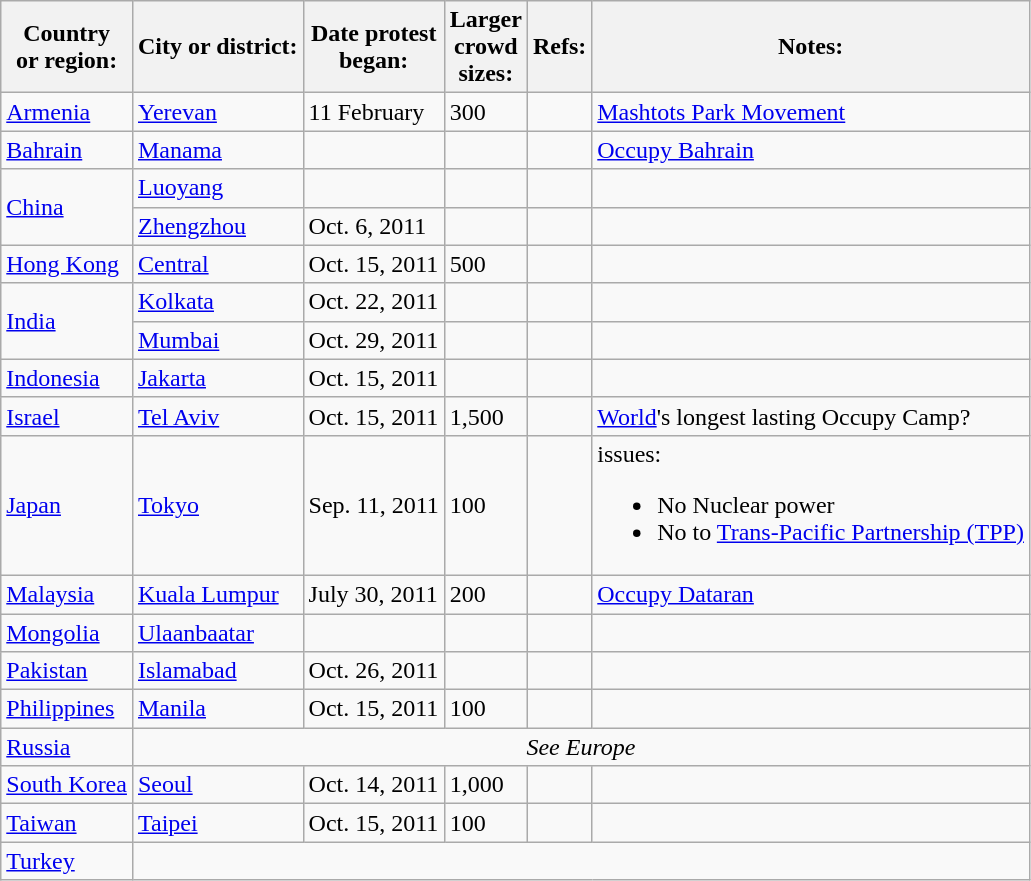<table class="wikitable sortable">
<tr>
<th>Country<br>or region:</th>
<th>City or district:</th>
<th>Date protest<br>began:</th>
<th>Larger<br>crowd<br>sizes:</th>
<th>Refs:</th>
<th>Notes:</th>
</tr>
<tr>
<td><a href='#'>Armenia</a></td>
<td><a href='#'>Yerevan</a></td>
<td>11 February</td>
<td>300</td>
<td></td>
<td><a href='#'>Mashtots Park Movement</a></td>
</tr>
<tr>
<td><a href='#'>Bahrain</a></td>
<td><a href='#'>Manama</a></td>
<td></td>
<td></td>
<td></td>
<td><a href='#'>Occupy Bahrain</a></td>
</tr>
<tr>
<td rowspan="2"><a href='#'>China</a></td>
<td><a href='#'>Luoyang</a></td>
<td></td>
<td></td>
<td></td>
<td></td>
</tr>
<tr>
<td><a href='#'>Zhengzhou</a></td>
<td>Oct. 6, 2011</td>
<td></td>
<td></td>
<td></td>
</tr>
<tr>
<td><a href='#'>Hong Kong</a></td>
<td><a href='#'>Central</a></td>
<td>Oct. 15, 2011</td>
<td>500</td>
<td></td>
<td></td>
</tr>
<tr>
<td rowspan="2"><a href='#'>India</a></td>
<td><a href='#'>Kolkata</a></td>
<td>Oct. 22, 2011</td>
<td></td>
<td></td>
<td></td>
</tr>
<tr>
<td><a href='#'>Mumbai</a></td>
<td>Oct. 29, 2011</td>
<td></td>
<td></td>
<td></td>
</tr>
<tr>
<td><a href='#'>Indonesia</a></td>
<td><a href='#'>Jakarta</a></td>
<td>Oct. 15, 2011</td>
<td></td>
<td></td>
<td></td>
</tr>
<tr>
<td><a href='#'>Israel</a></td>
<td><a href='#'>Tel Aviv</a></td>
<td>Oct. 15, 2011</td>
<td>1,500</td>
<td></td>
<td><a href='#'>World</a>'s longest lasting Occupy Camp?</td>
</tr>
<tr>
<td><a href='#'>Japan</a></td>
<td><a href='#'>Tokyo</a></td>
<td>Sep. 11, 2011</td>
<td>100</td>
<td></td>
<td>issues:<br><ul><li>No Nuclear power</li><li>No to <a href='#'>Trans-Pacific Partnership (TPP)</a></li></ul></td>
</tr>
<tr>
<td><a href='#'>Malaysia</a></td>
<td><a href='#'>Kuala Lumpur</a></td>
<td>July 30, 2011</td>
<td>200</td>
<td></td>
<td><a href='#'>Occupy Dataran</a></td>
</tr>
<tr>
<td><a href='#'>Mongolia</a></td>
<td><a href='#'>Ulaanbaatar</a></td>
<td></td>
<td></td>
<td></td>
<td></td>
</tr>
<tr>
<td><a href='#'>Pakistan</a></td>
<td><a href='#'>Islamabad</a></td>
<td>Oct. 26, 2011</td>
<td></td>
<td></td>
<td></td>
</tr>
<tr>
<td><a href='#'>Philippines</a></td>
<td><a href='#'>Manila</a></td>
<td>Oct. 15, 2011</td>
<td>100</td>
<td></td>
<td></td>
</tr>
<tr>
<td><a href='#'>Russia</a></td>
<td colspan="5" style="text-align:center;"><em>See Europe</em></td>
</tr>
<tr>
<td><a href='#'>South Korea</a></td>
<td><a href='#'>Seoul</a></td>
<td>Oct. 14, 2011</td>
<td>1,000</td>
<td></td>
<td></td>
</tr>
<tr>
<td><a href='#'>Taiwan</a></td>
<td><a href='#'>Taipei</a></td>
<td>Oct. 15, 2011</td>
<td>100</td>
<td></td>
<td></td>
</tr>
<tr>
<td><a href='#'>Turkey</a></td>
<td colspan="5"></td>
</tr>
</table>
